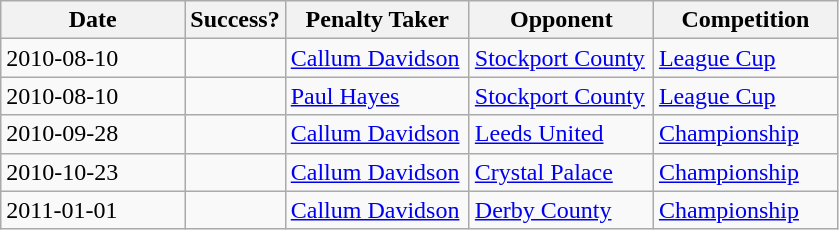<table class="wikitable">
<tr>
<th width=22%>Date</th>
<th width=12%>Success?</th>
<th width=22%>Penalty Taker</th>
<th width=22%>Opponent</th>
<th width=22%>Competition</th>
</tr>
<tr>
<td>2010-08-10</td>
<td></td>
<td> <a href='#'>Callum Davidson</a></td>
<td><a href='#'>Stockport County</a></td>
<td><a href='#'>League Cup</a></td>
</tr>
<tr>
<td>2010-08-10</td>
<td></td>
<td> <a href='#'>Paul Hayes</a></td>
<td><a href='#'>Stockport County</a></td>
<td><a href='#'>League Cup</a></td>
</tr>
<tr>
<td>2010-09-28</td>
<td></td>
<td> <a href='#'>Callum Davidson</a></td>
<td><a href='#'>Leeds United</a></td>
<td><a href='#'>Championship</a></td>
</tr>
<tr>
<td>2010-10-23</td>
<td></td>
<td> <a href='#'>Callum Davidson</a></td>
<td><a href='#'>Crystal Palace</a></td>
<td><a href='#'>Championship</a></td>
</tr>
<tr>
<td>2011-01-01</td>
<td></td>
<td> <a href='#'>Callum Davidson</a></td>
<td><a href='#'>Derby County</a></td>
<td><a href='#'>Championship</a></td>
</tr>
</table>
